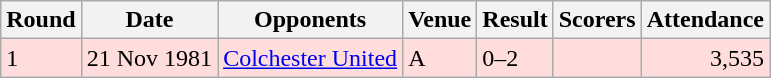<table class="wikitable">
<tr>
<th>Round</th>
<th>Date</th>
<th>Opponents</th>
<th>Venue</th>
<th>Result</th>
<th>Scorers</th>
<th>Attendance</th>
</tr>
<tr bgcolor="#ffdddd">
<td>1</td>
<td>21 Nov 1981</td>
<td><a href='#'>Colchester United</a></td>
<td>A</td>
<td>0–2</td>
<td></td>
<td align="right">3,535</td>
</tr>
</table>
